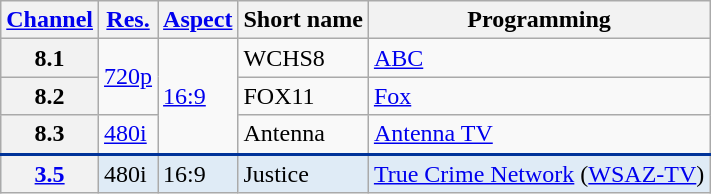<table class="wikitable">
<tr>
<th><a href='#'>Channel</a></th>
<th><a href='#'>Res.</a></th>
<th><a href='#'>Aspect</a></th>
<th>Short name</th>
<th>Programming</th>
</tr>
<tr>
<th scope = "row">8.1</th>
<td rowspan=2><a href='#'>720p</a></td>
<td rowspan=3><a href='#'>16:9</a></td>
<td>WCHS8</td>
<td><a href='#'>ABC</a></td>
</tr>
<tr>
<th scope = "row">8.2</th>
<td>FOX11</td>
<td><a href='#'>Fox</a></td>
</tr>
<tr>
<th scope = "row">8.3</th>
<td><a href='#'>480i</a></td>
<td>Antenna</td>
<td><a href='#'>Antenna TV</a></td>
</tr>
<tr style="background-color:#DFEBF6; border-top: 2px solid #003399;">
<th scope = "row"><a href='#'>3.5</a></th>
<td>480i</td>
<td>16:9</td>
<td>Justice</td>
<td><a href='#'>True Crime Network</a> (<a href='#'>WSAZ-TV</a>)</td>
</tr>
</table>
